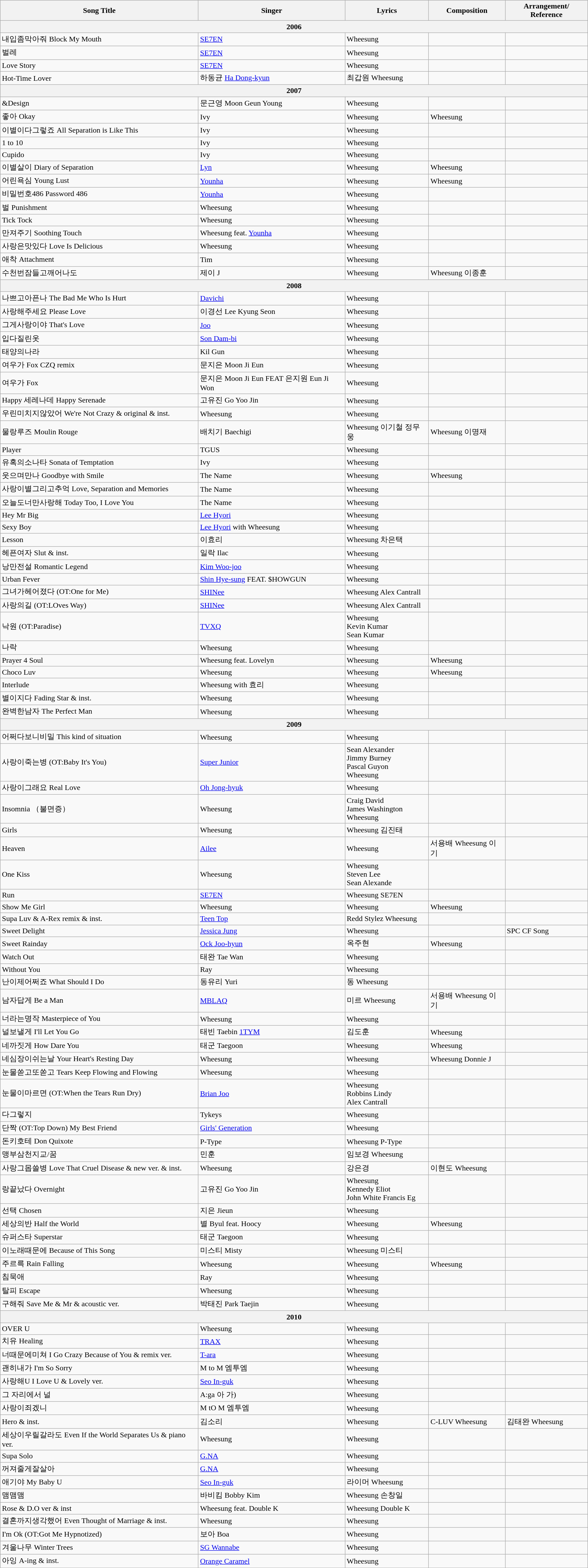<table class="wikitable" style="text-align:left">
<tr>
<th>Song Title</th>
<th>Singer</th>
<th>Lyrics</th>
<th>Composition</th>
<th>Arrangement/ Reference</th>
</tr>
<tr>
<th colspan="5">2006</th>
</tr>
<tr>
<td>내입좀막아줘 Block My Mouth</td>
<td><a href='#'>SE7EN</a></td>
<td>Wheesung</td>
<td></td>
<td></td>
</tr>
<tr>
<td>벌레</td>
<td><a href='#'>SE7EN</a></td>
<td>Wheesung</td>
<td></td>
<td></td>
</tr>
<tr>
<td>Love Story</td>
<td><a href='#'>SE7EN</a></td>
<td>Wheesung</td>
<td></td>
<td></td>
</tr>
<tr>
<td>Hot-Time Lover</td>
<td>하동균 <a href='#'>Ha Dong-kyun</a></td>
<td>최갑원 Wheesung</td>
<td></td>
<td></td>
</tr>
<tr>
<th colspan="5">2007</th>
</tr>
<tr>
<td>&Design</td>
<td>문근영 Moon Geun Young</td>
<td>Wheesung</td>
<td></td>
<td></td>
</tr>
<tr>
<td>좋아 Okay</td>
<td>Ivy</td>
<td>Wheesung</td>
<td>Wheesung</td>
<td></td>
</tr>
<tr>
<td>이별이다그렇죠	All Separation is Like This</td>
<td>Ivy</td>
<td>Wheesung</td>
<td></td>
<td></td>
</tr>
<tr>
<td>1 to 10</td>
<td>Ivy</td>
<td>Wheesung</td>
<td></td>
<td></td>
</tr>
<tr>
<td>Cupido</td>
<td>Ivy</td>
<td>Wheesung</td>
<td></td>
<td></td>
</tr>
<tr>
<td>이별살이 Diary of Separation</td>
<td><a href='#'>Lyn</a></td>
<td>Wheesung</td>
<td>Wheesung</td>
<td></td>
</tr>
<tr>
<td>어린욕심 Young Lust</td>
<td><a href='#'>Younha</a></td>
<td>Wheesung</td>
<td>Wheesung</td>
<td></td>
</tr>
<tr>
<td>비밀번호486 Password 486</td>
<td><a href='#'>Younha</a></td>
<td>Wheesung</td>
<td></td>
<td></td>
</tr>
<tr>
<td>벌 Punishment</td>
<td>Wheesung</td>
<td>Wheesung</td>
<td></td>
<td></td>
</tr>
<tr>
<td>Tick Tock</td>
<td>Wheesung</td>
<td>Wheesung</td>
<td></td>
<td></td>
</tr>
<tr>
<td>만져주기  Soothing Touch</td>
<td>Wheesung feat. <a href='#'>Younha</a></td>
<td>Wheesung</td>
<td></td>
<td></td>
</tr>
<tr>
<td>사랑은맛있다 Love Is Delicious</td>
<td>Wheesung</td>
<td>Wheesung</td>
<td></td>
<td></td>
</tr>
<tr>
<td>애착 Attachment</td>
<td>Tim</td>
<td>Wheesung</td>
<td></td>
<td></td>
</tr>
<tr>
<td>수천번잠들고깨어나도</td>
<td>제이 J</td>
<td>Wheesung</td>
<td>Wheesung 이종훈</td>
<td></td>
</tr>
<tr>
<th colspan="5">2008</th>
</tr>
<tr>
<td>나쁘고아픈나 The Bad Me Who Is Hurt</td>
<td><a href='#'>Davichi</a></td>
<td>Wheesung</td>
<td></td>
<td></td>
</tr>
<tr>
<td>사랑해주세요 Please Love</td>
<td>이경선 Lee Kyung Seon</td>
<td>Wheesung</td>
<td></td>
<td></td>
</tr>
<tr>
<td>그게사랑이야 That's Love</td>
<td><a href='#'>Joo</a></td>
<td>Wheesung</td>
<td></td>
<td></td>
</tr>
<tr>
<td>입다질린옷</td>
<td><a href='#'>Son Dam-bi</a></td>
<td>Wheesung</td>
<td></td>
<td></td>
</tr>
<tr>
<td>태양의나라</td>
<td>Kil Gun</td>
<td>Wheesung</td>
<td></td>
<td></td>
</tr>
<tr>
<td>여우가 Fox CZQ remix</td>
<td>문지은 Moon Ji Eun</td>
<td>Wheesung</td>
<td></td>
<td></td>
</tr>
<tr>
<td>여우가 Fox</td>
<td>문지은 Moon Ji Eun FEAT 은지원 Eun Ji Won</td>
<td>Wheesung</td>
<td></td>
<td></td>
</tr>
<tr>
<td>Happy 세레나데 Happy Serenade</td>
<td>고유진 Go Yoo Jin</td>
<td>Wheesung</td>
<td></td>
<td></td>
</tr>
<tr>
<td>우린미치지않았어 We're Not Crazy  & original & inst.</td>
<td>Wheesung</td>
<td>Wheesung</td>
<td></td>
<td></td>
</tr>
<tr>
<td>물랑루즈 Moulin Rouge</td>
<td>배치기 Baechigi</td>
<td>Wheesung 이기철 정무웅</td>
<td>Wheesung 이명재</td>
<td></td>
</tr>
<tr>
<td>Player</td>
<td>TGUS</td>
<td>Wheesung</td>
<td></td>
<td></td>
</tr>
<tr>
<td>유혹의소나타 Sonata of Temptation</td>
<td>Ivy</td>
<td>Wheesung</td>
<td></td>
<td></td>
</tr>
<tr>
<td>웃으며만나 Goodbye with Smile</td>
<td>The Name</td>
<td>Wheesung</td>
<td>Wheesung</td>
<td></td>
</tr>
<tr>
<td>사랑이별그리고추억 Love, Separation and Memories</td>
<td>The Name</td>
<td>Wheesung</td>
<td></td>
<td></td>
</tr>
<tr>
<td>오늘도너만사랑해 Today Too, I Love You</td>
<td>The Name</td>
<td>Wheesung</td>
<td></td>
<td></td>
</tr>
<tr>
<td>Hey Mr Big</td>
<td><a href='#'>Lee Hyori</a></td>
<td>Wheesung</td>
<td></td>
<td></td>
</tr>
<tr>
<td>Sexy Boy</td>
<td><a href='#'>Lee Hyori</a> with  Wheesung</td>
<td>Wheesung</td>
<td></td>
<td></td>
</tr>
<tr>
<td>Lesson</td>
<td>이효리</td>
<td>Wheesung 차은택</td>
<td></td>
<td></td>
</tr>
<tr>
<td>헤픈여자 Slut & inst.</td>
<td>일락 Ilac</td>
<td>Wheesung</td>
<td></td>
<td></td>
</tr>
<tr>
<td>낭만전설 Romantic Legend</td>
<td><a href='#'>Kim Woo-joo</a></td>
<td>Wheesung</td>
<td></td>
<td></td>
</tr>
<tr>
<td>Urban Fever</td>
<td><a href='#'>Shin Hye-sung</a> FEAT. $HOWGUN</td>
<td>Wheesung</td>
<td></td>
<td></td>
</tr>
<tr>
<td>그녀가헤어졌다 (OT:One for Me)</td>
<td><a href='#'>SHINee</a></td>
<td>Wheesung Alex Cantrall</td>
<td></td>
<td></td>
</tr>
<tr>
<td>사랑의길 (OT:LOves Way)</td>
<td><a href='#'>SHINee</a></td>
<td>Wheesung Alex Cantrall</td>
<td></td>
<td></td>
</tr>
<tr>
<td>낙원 (OT:Paradise)</td>
<td><a href='#'>TVXQ</a></td>
<td>Wheesung<br>Kevin Kumar <br>Sean Kumar</td>
<td></td>
<td></td>
</tr>
<tr>
<td>나락</td>
<td>Wheesung</td>
<td>Wheesung</td>
<td></td>
<td></td>
</tr>
<tr>
<td>Prayer 4 Soul</td>
<td>Wheesung feat. Lovelyn</td>
<td>Wheesung</td>
<td>Wheesung</td>
<td></td>
</tr>
<tr>
<td>Choco Luv</td>
<td>Wheesung</td>
<td>Wheesung</td>
<td>Wheesung</td>
<td></td>
</tr>
<tr>
<td>Interlude</td>
<td>Wheesung with 효리</td>
<td>Wheesung</td>
<td></td>
<td></td>
</tr>
<tr>
<td>별이지다 Fading Star  & inst.</td>
<td>Wheesung</td>
<td>Wheesung</td>
<td></td>
<td></td>
</tr>
<tr>
<td>완벽한남자 The Perfect Man</td>
<td>Wheesung</td>
<td>Wheesung</td>
<td></td>
<td></td>
</tr>
<tr>
<th colspan="5">2009</th>
</tr>
<tr>
<td>어쩌다보니비밀	 This kind of situation</td>
<td>Wheesung</td>
<td>Wheesung</td>
<td></td>
<td></td>
</tr>
<tr>
<td>사랑이죽는병 (OT:Baby It's You)</td>
<td><a href='#'>Super Junior</a></td>
<td>Sean Alexander <br>Jimmy Burney <br>Pascal Guyon<br>Wheesung</td>
<td></td>
<td></td>
</tr>
<tr>
<td>사랑이그래요 Real Love</td>
<td><a href='#'>Oh Jong-hyuk</a></td>
<td>Wheesung</td>
<td></td>
<td></td>
</tr>
<tr>
<td>Insomnia （불면증）</td>
<td>Wheesung</td>
<td>Craig David<br> James Washington<br> Wheesung</td>
<td></td>
<td></td>
</tr>
<tr>
<td>Girls</td>
<td>Wheesung</td>
<td>Wheesung 김진태</td>
<td></td>
<td></td>
</tr>
<tr>
<td>Heaven</td>
<td><a href='#'>Ailee</a></td>
<td>Wheesung</td>
<td>서용배 Wheesung 이기</td>
<td></td>
</tr>
<tr>
<td>One Kiss</td>
<td>Wheesung</td>
<td>Wheesung<br>Steven Lee <br>Sean Alexande</td>
<td></td>
<td></td>
</tr>
<tr>
<td>Run</td>
<td><a href='#'>SE7EN</a></td>
<td>Wheesung SE7EN</td>
<td></td>
<td></td>
</tr>
<tr>
<td>Show Me Girl</td>
<td>Wheesung</td>
<td>Wheesung</td>
<td>Wheesung</td>
<td></td>
</tr>
<tr>
<td>Supa Luv & A-Rex remix & inst.</td>
<td><a href='#'>Teen Top</a></td>
<td>Redd Stylez Wheesung</td>
<td></td>
<td></td>
</tr>
<tr>
<td>Sweet Delight</td>
<td><a href='#'>Jessica Jung</a></td>
<td>Wheesung</td>
<td></td>
<td>SPC CF Song</td>
</tr>
<tr>
<td>Sweet Rainday</td>
<td><a href='#'>Ock Joo-hyun</a></td>
<td>옥주현</td>
<td>Wheesung</td>
<td></td>
</tr>
<tr>
<td>Watch Out</td>
<td>태완 Tae Wan</td>
<td>Wheesung</td>
<td></td>
<td></td>
</tr>
<tr>
<td>Without You</td>
<td>Ray</td>
<td>Wheesung</td>
<td></td>
<td></td>
</tr>
<tr>
<td>난이제어쩌죠 What Should I Do</td>
<td>동유리 Yuri</td>
<td>동	Wheesung</td>
<td></td>
<td></td>
</tr>
<tr>
<td>남자답게 Be a Man</td>
<td><a href='#'>MBLAQ</a></td>
<td>미르 Wheesung</td>
<td>서용배 Wheesung 이기</td>
<td></td>
</tr>
<tr>
<td>너라는명작 Masterpiece of You</td>
<td>Wheesung</td>
<td>Wheesung</td>
<td></td>
<td></td>
</tr>
<tr>
<td>널보낼게 I'll Let You Go</td>
<td>태빈 Taebin <a href='#'>1TYM</a></td>
<td>김도훈</td>
<td>Wheesung</td>
<td></td>
</tr>
<tr>
<td>네까짓게 How Dare You</td>
<td>태군 Taegoon</td>
<td>Wheesung</td>
<td>Wheesung</td>
<td></td>
</tr>
<tr>
<td>네심장이쉬는날 Your Heart's Resting Day</td>
<td>Wheesung</td>
<td>Wheesung</td>
<td>Wheesung Donnie J</td>
<td></td>
</tr>
<tr>
<td>눈물쏟고또쏟고	Tears Keep Flowing and Flowing</td>
<td>Wheesung</td>
<td>Wheesung</td>
<td></td>
<td></td>
</tr>
<tr>
<td>눈물이마르면 (OT:When the Tears Run Dry)</td>
<td><a href='#'>Brian Joo</a></td>
<td>Wheesung<br>Robbins Lindy <br>Alex Cantrall</td>
<td></td>
<td></td>
</tr>
<tr>
<td>다그렇지</td>
<td>Tykeys</td>
<td>Wheesung</td>
<td></td>
<td></td>
</tr>
<tr>
<td>단짝 (OT:Top Down) My Best Friend</td>
<td><a href='#'>Girls' Generation</a></td>
<td>Wheesung</td>
<td></td>
<td></td>
</tr>
<tr>
<td>돈키호테 Don Quixote</td>
<td>P-Type</td>
<td>Wheesung P-Type</td>
<td></td>
<td></td>
</tr>
<tr>
<td>맹부삼천지교/꿈</td>
<td>민훈</td>
<td>임보경 Wheesung</td>
<td></td>
<td></td>
</tr>
<tr>
<td>사랑그몹쓸병 Love That Cruel Disease  & new ver. & inst.</td>
<td>Wheesung</td>
<td>강은경</td>
<td>이현도 Wheesung</td>
<td></td>
</tr>
<tr>
<td>랑끝났다 Overnight</td>
<td>고유진 Go Yoo Jin</td>
<td>Wheesung<br>Kennedy Eliot <br>John White Francis Eg</td>
<td></td>
<td></td>
</tr>
<tr>
<td>선택 Chosen</td>
<td>지은 Jieun</td>
<td>Wheesung</td>
<td></td>
<td></td>
</tr>
<tr>
<td>세상의반 Half the World</td>
<td>별 Byul feat. Hoocy</td>
<td>Wheesung</td>
<td>Wheesung</td>
<td></td>
</tr>
<tr>
<td>슈퍼스타 Superstar</td>
<td>태군 Taegoon</td>
<td>Wheesung</td>
<td></td>
<td></td>
</tr>
<tr>
<td>이노래때문에 Because of This Song</td>
<td>미스티 Misty</td>
<td>Wheesung 미스티</td>
<td></td>
<td></td>
</tr>
<tr>
<td>주르륵	Rain Falling</td>
<td>Wheesung</td>
<td>Wheesung</td>
<td>Wheesung</td>
<td></td>
</tr>
<tr>
<td>침묵애</td>
<td>Ray</td>
<td>Wheesung</td>
<td></td>
<td></td>
</tr>
<tr>
<td>탈피 Escape</td>
<td>Wheesung</td>
<td>Wheesung</td>
<td></td>
<td></td>
</tr>
<tr>
<td>구해줘 Save Me & Mr & acoustic ver.</td>
<td>박태진	Park Taejin</td>
<td>Wheesung</td>
<td></td>
<td></td>
</tr>
<tr>
<th colspan="5">2010</th>
</tr>
<tr>
<td>OVER U</td>
<td>Wheesung</td>
<td>Wheesung</td>
<td></td>
<td></td>
</tr>
<tr>
<td>치유 Healing</td>
<td><a href='#'>TRAX</a></td>
<td>Wheesung</td>
<td></td>
<td></td>
</tr>
<tr>
<td>너때문에미쳐  I Go Crazy Because of You & remix ver.</td>
<td><a href='#'>T-ara</a></td>
<td>Wheesung</td>
<td></td>
<td></td>
</tr>
<tr>
<td>괜히내가 I'm So Sorry</td>
<td>M to M  엠투엠</td>
<td>Wheesung</td>
<td></td>
<td></td>
</tr>
<tr>
<td>사랑해U I Love U & Lovely ver.</td>
<td><a href='#'>Seo In-guk</a></td>
<td>Wheesung</td>
<td></td>
<td></td>
</tr>
<tr>
<td>그 자리에서 널</td>
<td>A:ga 아 가)</td>
<td>Wheesung</td>
<td></td>
<td></td>
</tr>
<tr>
<td>사랑이죄겠니</td>
<td>M tO M 엠투엠</td>
<td>Wheesung</td>
<td></td>
<td></td>
</tr>
<tr>
<td>Hero & inst.</td>
<td> 김소리</td>
<td>Wheesung</td>
<td>C-LUV Wheesung</td>
<td>김태완 Wheesung</td>
</tr>
<tr>
<td>세상이우릴갈라도 Even If the World Separates Us & piano ver.</td>
<td>Wheesung</td>
<td>Wheesung</td>
<td></td>
<td></td>
</tr>
<tr>
<td>Supa Solo</td>
<td><a href='#'>G.NA</a></td>
<td>Wheesung</td>
<td></td>
<td></td>
</tr>
<tr>
<td>꺼져줄게잘살아</td>
<td><a href='#'>G.NA</a></td>
<td>Wheesung</td>
<td></td>
<td></td>
</tr>
<tr>
<td>애기야 My Baby U</td>
<td><a href='#'>Seo In-guk</a></td>
<td>라이머 Wheesung</td>
<td></td>
<td></td>
</tr>
<tr>
<td>맴맴맴</td>
<td>바비킴 Bobby Kim</td>
<td>Wheesung 손창일</td>
<td></td>
<td></td>
</tr>
<tr>
<td>Rose & D.O ver & inst</td>
<td>Wheesung feat. Double K</td>
<td>Wheesung Double K</td>
<td></td>
<td></td>
</tr>
<tr>
<td>결혼까지생각했어 Even Thought of Marriage  & inst.</td>
<td>Wheesung</td>
<td>Wheesung</td>
<td></td>
<td></td>
</tr>
<tr>
<td>I'm Ok (OT:Got Me Hypnotized)</td>
<td>보아 Boa</td>
<td>Wheesung</td>
<td></td>
<td></td>
</tr>
<tr>
<td>겨울나무 Winter Trees</td>
<td><a href='#'>SG Wannabe</a></td>
<td>Wheesung</td>
<td></td>
<td></td>
</tr>
<tr>
<td>아잉 A-ing & inst.</td>
<td><a href='#'>Orange Caramel</a></td>
<td>Wheesung</td>
<td></td>
<td></td>
</tr>
</table>
